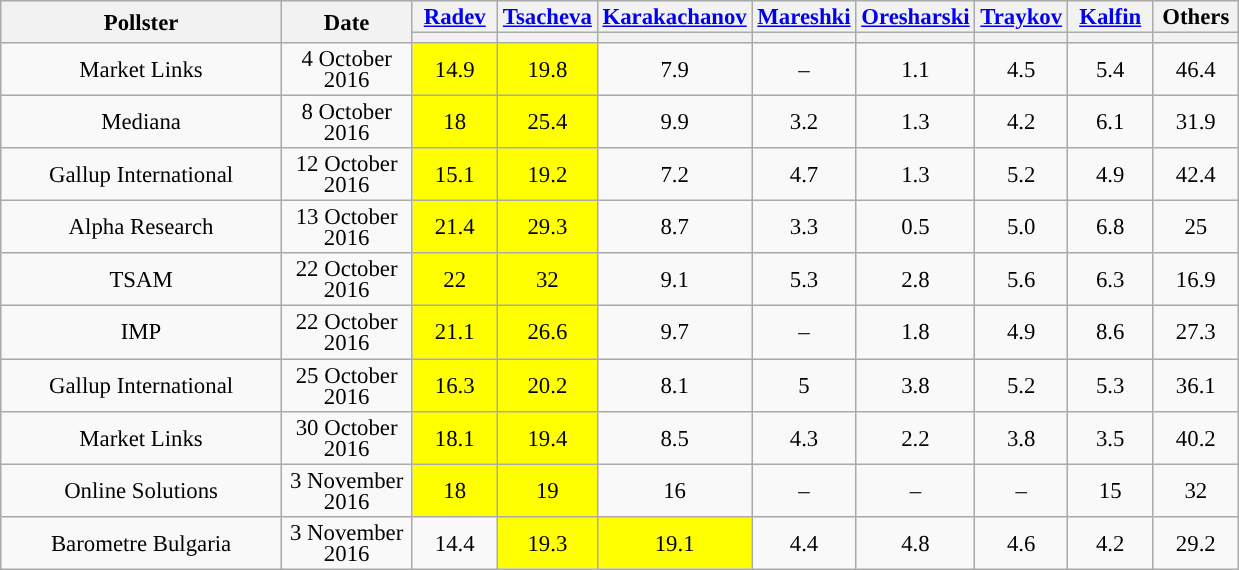<table class="wikitable" style="text-align:center;font-size:95%;line-height:14px;">
<tr>
<th rowspan=2 width=180px>Pollster</th>
<th rowspan=2 width=80px>Date</th>
<th width=50px><a href='#'>Radev</a></th>
<th width=50px><a href='#'>Tsacheva</a></th>
<th width=50px><a href='#'>Karakachanov</a></th>
<th width=50px><a href='#'>Mareshki</a></th>
<th width=50px><a href='#'>Oresharski</a></th>
<th width=50px><a href='#'>Traykov</a></th>
<th width=50px><a href='#'>Kalfin</a></th>
<th width=50px>Others</th>
</tr>
<tr>
<th style="color:inherit;background:"></th>
<th style="color:inherit;background:"></th>
<th style="color:inherit;background:"></th>
<th style="color:inherit;background:"></th>
<th style="color:inherit;background:"></th>
<th style="color:inherit;background:"></th>
<th style="color:inherit;background:"></th>
<th style="color:inherit;background:;"></th>
</tr>
<tr>
<td>Market Links</td>
<td>4 October 2016</td>
<td bgcolor=#FFFF00>14.9</td>
<td bgcolor=#FFFF00>19.8</td>
<td>7.9</td>
<td>–</td>
<td>1.1</td>
<td>4.5</td>
<td>5.4</td>
<td>46.4</td>
</tr>
<tr>
<td>Mediana</td>
<td>8 October 2016</td>
<td bgcolor=#FFFF00>18</td>
<td bgcolor=#FFFF00>25.4</td>
<td>9.9</td>
<td>3.2</td>
<td>1.3</td>
<td>4.2</td>
<td>6.1</td>
<td>31.9</td>
</tr>
<tr>
<td>Gallup International</td>
<td>12 October 2016</td>
<td bgcolor=#FFFF00>15.1</td>
<td bgcolor=#FFFF00>19.2</td>
<td>7.2</td>
<td>4.7</td>
<td>1.3</td>
<td>5.2</td>
<td>4.9</td>
<td>42.4</td>
</tr>
<tr>
<td>Alpha Research</td>
<td>13 October 2016</td>
<td bgcolor=#FFFF00>21.4</td>
<td bgcolor=#FFFF00>29.3</td>
<td>8.7</td>
<td>3.3</td>
<td>0.5</td>
<td>5.0</td>
<td>6.8</td>
<td>25</td>
</tr>
<tr>
<td>TSAM</td>
<td>22 October 2016</td>
<td bgcolor=#FFFF00>22</td>
<td bgcolor=#FFFF00>32</td>
<td>9.1</td>
<td>5.3</td>
<td>2.8</td>
<td>5.6</td>
<td>6.3</td>
<td>16.9</td>
</tr>
<tr>
<td>IMP</td>
<td>22 October 2016</td>
<td bgcolor=#FFFF00>21.1</td>
<td bgcolor=#FFFF00>26.6</td>
<td>9.7</td>
<td>–</td>
<td>1.8</td>
<td>4.9</td>
<td>8.6</td>
<td>27.3</td>
</tr>
<tr>
<td>Gallup International</td>
<td>25 October 2016</td>
<td bgcolor=#FFFF00>16.3</td>
<td bgcolor=#FFFF00>20.2</td>
<td>8.1</td>
<td>5</td>
<td>3.8</td>
<td>5.2</td>
<td>5.3</td>
<td>36.1</td>
</tr>
<tr>
<td>Market Links</td>
<td>30 October 2016</td>
<td bgcolor=#FFFF00>18.1</td>
<td bgcolor=#FFFF00>19.4</td>
<td>8.5</td>
<td>4.3</td>
<td>2.2</td>
<td>3.8</td>
<td>3.5</td>
<td>40.2</td>
</tr>
<tr>
<td>Online Solutions</td>
<td>3 November 2016</td>
<td bgcolor=#FFFF00>18</td>
<td bgcolor=#FFFF00>19</td>
<td>16</td>
<td>–</td>
<td>–</td>
<td>–</td>
<td>15</td>
<td>32</td>
</tr>
<tr>
<td>Barometre Bulgaria</td>
<td>3 November 2016</td>
<td>14.4</td>
<td bgcolor=#FFFF00>19.3</td>
<td bgcolor=#FFFF00 >19.1</td>
<td>4.4</td>
<td>4.8</td>
<td>4.6</td>
<td>4.2</td>
<td>29.2</td>
</tr>
</table>
